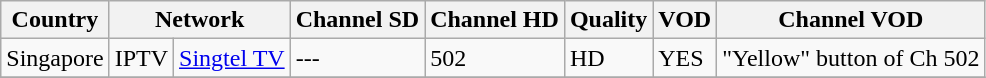<table class="wikitable">
<tr>
<th>Country</th>
<th colspan="2">Network</th>
<th>Channel SD</th>
<th>Channel HD</th>
<th>Quality</th>
<th>VOD</th>
<th>Channel VOD</th>
</tr>
<tr>
<td>Singapore</td>
<td>IPTV</td>
<td><a href='#'>Singtel TV</a></td>
<td>---</td>
<td>502</td>
<td>HD</td>
<td>YES</td>
<td>"Yellow" button of Ch 502</td>
</tr>
<tr>
</tr>
</table>
